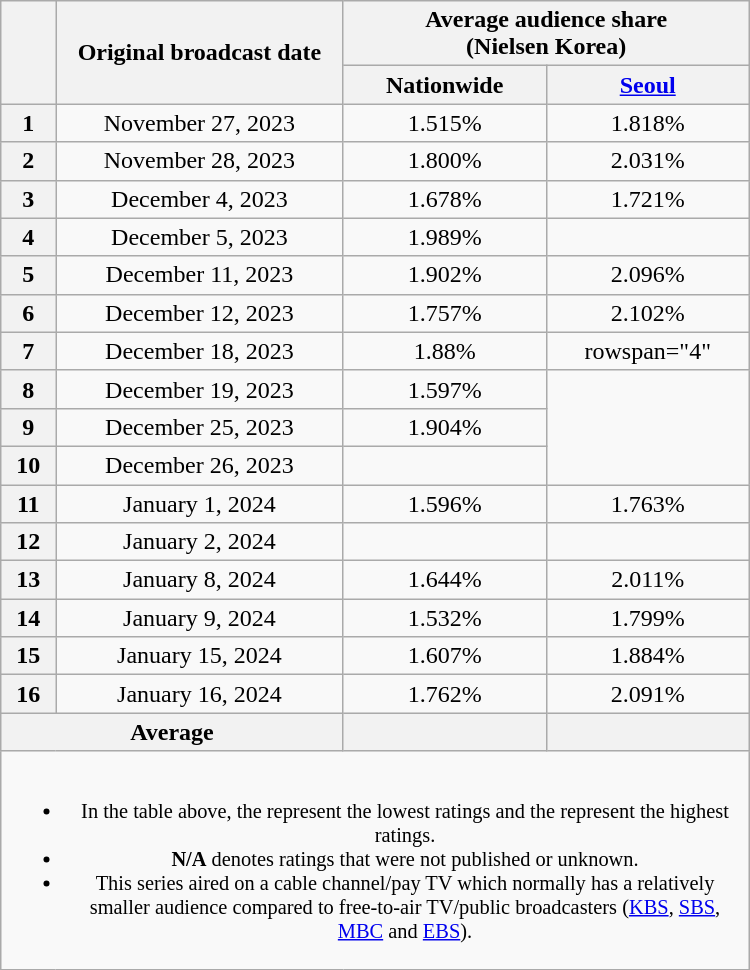<table class="wikitable" style="margin-left:auto; margin-right:auto; width:500px; text-align:center">
<tr>
<th scope="col" rowspan="2"></th>
<th scope="col" rowspan="2">Original broadcast date</th>
<th scope="col" colspan="2">Average audience share<br>(Nielsen Korea)</th>
</tr>
<tr>
<th scope="col" style="width:8em">Nationwide</th>
<th scope="col" style="width:8em"><a href='#'>Seoul</a></th>
</tr>
<tr>
<th scope="row">1</th>
<td>November 27, 2023</td>
<td>1.515% </td>
<td>1.818% </td>
</tr>
<tr>
<th scope="row">2</th>
<td>November 28, 2023</td>
<td>1.800% </td>
<td>2.031% </td>
</tr>
<tr>
<th scope="row">3</th>
<td>December 4, 2023</td>
<td>1.678% </td>
<td>1.721% </td>
</tr>
<tr>
<th scope="row">4</th>
<td>December 5, 2023</td>
<td>1.989% </td>
<td><strong></strong> </td>
</tr>
<tr>
<th scope="row">5</th>
<td>December 11, 2023</td>
<td>1.902% </td>
<td>2.096% </td>
</tr>
<tr>
<th scope="row">6</th>
<td>December 12, 2023</td>
<td>1.757% </td>
<td>2.102% </td>
</tr>
<tr>
<th scope="row">7</th>
<td>December 18, 2023</td>
<td>1.88% </td>
<td>rowspan="4" </td>
</tr>
<tr>
<th scope="row">8</th>
<td>December 19, 2023</td>
<td>1.597% </td>
</tr>
<tr>
<th scope="row">9</th>
<td>December 25, 2023</td>
<td>1.904% </td>
</tr>
<tr>
<th scope="row">10</th>
<td>December 26, 2023</td>
<td><strong></strong> </td>
</tr>
<tr>
<th scope="row">11</th>
<td>January 1, 2024</td>
<td>1.596% </td>
<td>1.763% </td>
</tr>
<tr>
<th scope="row">12</th>
<td>January 2, 2024</td>
<td><strong></strong> </td>
<td><strong></strong> </td>
</tr>
<tr>
<th scope="row">13</th>
<td>January 8, 2024</td>
<td>1.644% </td>
<td>2.011% </td>
</tr>
<tr>
<th scope="row">14</th>
<td>January 9, 2024</td>
<td>1.532% </td>
<td>1.799% </td>
</tr>
<tr>
<th scope="row">15</th>
<td>January 15, 2024</td>
<td>1.607% </td>
<td>1.884% </td>
</tr>
<tr>
<th scope="row">16</th>
<td>January 16, 2024</td>
<td>1.762% </td>
<td>2.091% </td>
</tr>
<tr>
<th scope="row" colspan="2">Average</th>
<th></th>
<th></th>
</tr>
<tr>
<td colspan="4" style="font-size:85%"><br><ul><li>In the table above, the <strong></strong> represent the lowest ratings and the <strong></strong> represent the highest ratings.</li><li><strong>N/A</strong> denotes ratings that were not published or unknown.</li><li>This series aired on a cable channel/pay TV which normally has a relatively smaller audience compared to free-to-air TV/public broadcasters (<a href='#'>KBS</a>, <a href='#'>SBS</a>, <a href='#'>MBC</a> and <a href='#'>EBS</a>).</li></ul></td>
</tr>
</table>
